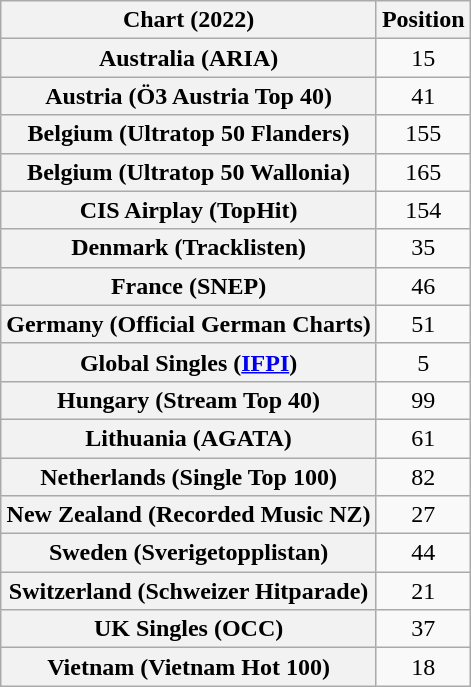<table class="wikitable sortable plainrowheaders" style="text-align:center">
<tr>
<th scope="col">Chart (2022)</th>
<th scope="col">Position</th>
</tr>
<tr>
<th scope="row">Australia (ARIA)</th>
<td>15</td>
</tr>
<tr>
<th scope="row">Austria (Ö3 Austria Top 40)</th>
<td>41</td>
</tr>
<tr>
<th scope="row">Belgium (Ultratop 50 Flanders)</th>
<td>155</td>
</tr>
<tr>
<th scope="row">Belgium (Ultratop 50 Wallonia)</th>
<td>165</td>
</tr>
<tr>
<th scope="row">CIS Airplay (TopHit)</th>
<td>154</td>
</tr>
<tr>
<th scope="row">Denmark (Tracklisten)</th>
<td>35</td>
</tr>
<tr>
<th scope="row">France (SNEP)</th>
<td>46</td>
</tr>
<tr>
<th scope="row">Germany (Official German Charts)</th>
<td>51</td>
</tr>
<tr>
<th scope="row">Global Singles (<a href='#'>IFPI</a>)</th>
<td>5</td>
</tr>
<tr>
<th scope="row">Hungary (Stream Top 40)</th>
<td>99</td>
</tr>
<tr>
<th scope="row">Lithuania (AGATA)</th>
<td>61</td>
</tr>
<tr>
<th scope="row">Netherlands (Single Top 100)</th>
<td>82</td>
</tr>
<tr>
<th scope="row">New Zealand (Recorded Music NZ)</th>
<td>27</td>
</tr>
<tr>
<th scope="row">Sweden (Sverigetopplistan)</th>
<td>44</td>
</tr>
<tr>
<th scope="row">Switzerland (Schweizer Hitparade)</th>
<td>21</td>
</tr>
<tr>
<th scope="row">UK Singles (OCC)</th>
<td>37</td>
</tr>
<tr>
<th scope="row">Vietnam (Vietnam Hot 100)</th>
<td>18</td>
</tr>
</table>
